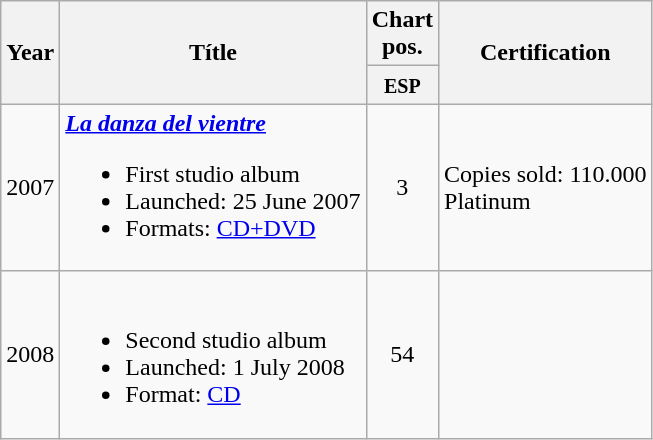<table class="wikitable">
<tr>
<th rowspan="2">Year</th>
<th rowspan="2">Títle</th>
<th>Chart pos.</th>
<th rowspan="2">Certification</th>
</tr>
<tr>
<th width="30"><small>ESP</small></th>
</tr>
<tr>
<td>2007</td>
<td><strong><em><a href='#'>La danza del vientre</a></em></strong><br><ul><li>First studio album</li><li>Launched: 25 June 2007</li><li>Formats: <a href='#'>CD+DVD</a></li></ul></td>
<td align="center">3</td>
<td>Copies sold: 110.000<br> Platinum</td>
</tr>
<tr>
<td>2008</td>
<td><strong></strong><br><ul><li>Second studio album</li><li>Launched: 1 July 2008</li><li>Format: <a href='#'>CD</a></li></ul></td>
<td align="center">54</td>
<td></td>
</tr>
</table>
